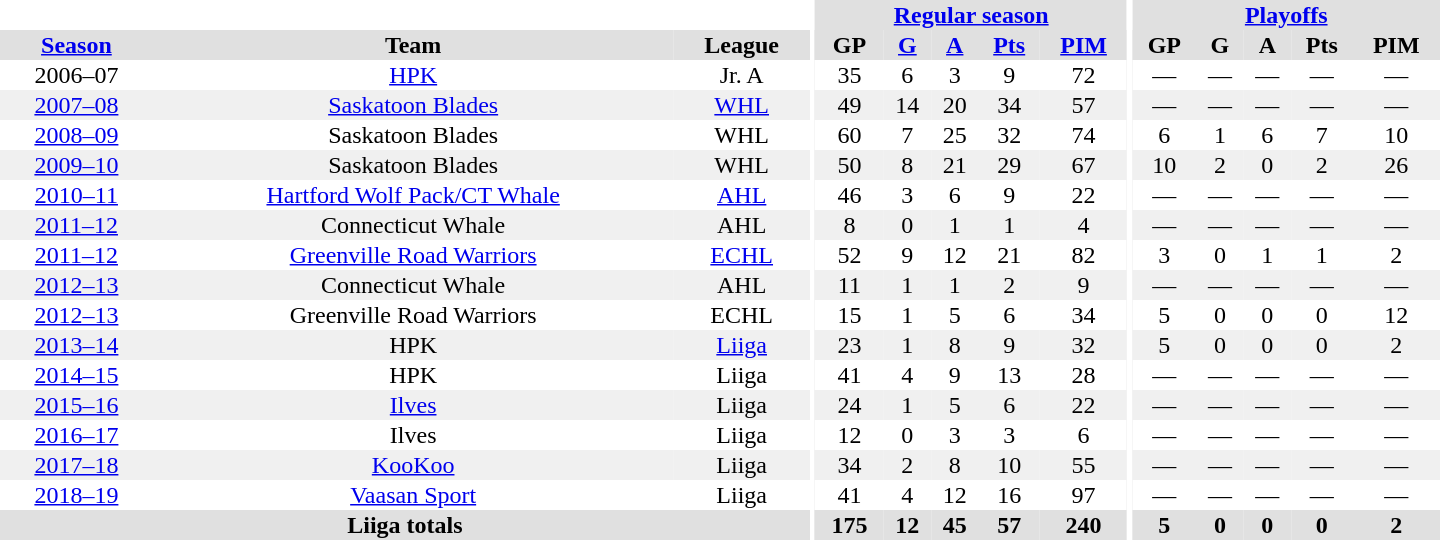<table border="0" cellpadding="1" cellspacing="0" style="text-align:center; width:60em">
<tr bgcolor="#e0e0e0">
<th colspan="3" bgcolor="#ffffff"></th>
<th rowspan="99" bgcolor="#ffffff"></th>
<th colspan="5"><a href='#'>Regular season</a></th>
<th rowspan="99" bgcolor="#ffffff"></th>
<th colspan="5"><a href='#'>Playoffs</a></th>
</tr>
<tr bgcolor="#e0e0e0">
<th><a href='#'>Season</a></th>
<th>Team</th>
<th>League</th>
<th>GP</th>
<th><a href='#'>G</a></th>
<th><a href='#'>A</a></th>
<th><a href='#'>Pts</a></th>
<th><a href='#'>PIM</a></th>
<th>GP</th>
<th>G</th>
<th>A</th>
<th>Pts</th>
<th>PIM</th>
</tr>
<tr>
<td>2006–07</td>
<td><a href='#'>HPK</a></td>
<td>Jr. A</td>
<td>35</td>
<td>6</td>
<td>3</td>
<td>9</td>
<td>72</td>
<td>—</td>
<td>—</td>
<td>—</td>
<td>—</td>
<td>—</td>
</tr>
<tr bgcolor="#f0f0f0">
<td><a href='#'>2007–08</a></td>
<td><a href='#'>Saskatoon Blades</a></td>
<td><a href='#'>WHL</a></td>
<td>49</td>
<td>14</td>
<td>20</td>
<td>34</td>
<td>57</td>
<td>—</td>
<td>—</td>
<td>—</td>
<td>—</td>
<td>—</td>
</tr>
<tr>
<td><a href='#'>2008–09</a></td>
<td>Saskatoon Blades</td>
<td>WHL</td>
<td>60</td>
<td>7</td>
<td>25</td>
<td>32</td>
<td>74</td>
<td>6</td>
<td>1</td>
<td>6</td>
<td>7</td>
<td>10</td>
</tr>
<tr bgcolor="#f0f0f0">
<td><a href='#'>2009–10</a></td>
<td>Saskatoon Blades</td>
<td>WHL</td>
<td>50</td>
<td>8</td>
<td>21</td>
<td>29</td>
<td>67</td>
<td>10</td>
<td>2</td>
<td>0</td>
<td>2</td>
<td>26</td>
</tr>
<tr>
<td><a href='#'>2010–11</a></td>
<td><a href='#'>Hartford Wolf Pack/CT Whale</a></td>
<td><a href='#'>AHL</a></td>
<td>46</td>
<td>3</td>
<td>6</td>
<td>9</td>
<td>22</td>
<td>—</td>
<td>—</td>
<td>—</td>
<td>—</td>
<td>—</td>
</tr>
<tr bgcolor="#f0f0f0">
<td><a href='#'>2011–12</a></td>
<td>Connecticut Whale</td>
<td>AHL</td>
<td>8</td>
<td>0</td>
<td>1</td>
<td>1</td>
<td>4</td>
<td>—</td>
<td>—</td>
<td>—</td>
<td>—</td>
<td>—</td>
</tr>
<tr>
<td><a href='#'>2011–12</a></td>
<td><a href='#'>Greenville Road Warriors</a></td>
<td><a href='#'>ECHL</a></td>
<td>52</td>
<td>9</td>
<td>12</td>
<td>21</td>
<td>82</td>
<td>3</td>
<td>0</td>
<td>1</td>
<td>1</td>
<td>2</td>
</tr>
<tr bgcolor="#f0f0f0">
<td><a href='#'>2012–13</a></td>
<td>Connecticut Whale</td>
<td>AHL</td>
<td>11</td>
<td>1</td>
<td>1</td>
<td>2</td>
<td>9</td>
<td>—</td>
<td>—</td>
<td>—</td>
<td>—</td>
<td>—</td>
</tr>
<tr>
<td><a href='#'>2012–13</a></td>
<td>Greenville Road Warriors</td>
<td>ECHL</td>
<td>15</td>
<td>1</td>
<td>5</td>
<td>6</td>
<td>34</td>
<td>5</td>
<td>0</td>
<td>0</td>
<td>0</td>
<td>12</td>
</tr>
<tr bgcolor="#f0f0f0">
<td><a href='#'>2013–14</a></td>
<td>HPK</td>
<td><a href='#'>Liiga</a></td>
<td>23</td>
<td>1</td>
<td>8</td>
<td>9</td>
<td>32</td>
<td>5</td>
<td>0</td>
<td>0</td>
<td>0</td>
<td>2</td>
</tr>
<tr>
<td><a href='#'>2014–15</a></td>
<td>HPK</td>
<td>Liiga</td>
<td>41</td>
<td>4</td>
<td>9</td>
<td>13</td>
<td>28</td>
<td>—</td>
<td>—</td>
<td>—</td>
<td>—</td>
<td>—</td>
</tr>
<tr bgcolor="#f0f0f0">
<td><a href='#'>2015–16</a></td>
<td><a href='#'>Ilves</a></td>
<td>Liiga</td>
<td>24</td>
<td>1</td>
<td>5</td>
<td>6</td>
<td>22</td>
<td>—</td>
<td>—</td>
<td>—</td>
<td>—</td>
<td>—</td>
</tr>
<tr>
<td><a href='#'>2016–17</a></td>
<td>Ilves</td>
<td>Liiga</td>
<td>12</td>
<td>0</td>
<td>3</td>
<td>3</td>
<td>6</td>
<td>—</td>
<td>—</td>
<td>—</td>
<td>—</td>
<td>—</td>
</tr>
<tr bgcolor="#f0f0f0">
<td><a href='#'>2017–18</a></td>
<td><a href='#'>KooKoo</a></td>
<td>Liiga</td>
<td>34</td>
<td>2</td>
<td>8</td>
<td>10</td>
<td>55</td>
<td>—</td>
<td>—</td>
<td>—</td>
<td>—</td>
<td>—</td>
</tr>
<tr>
<td><a href='#'>2018–19</a></td>
<td><a href='#'>Vaasan Sport</a></td>
<td>Liiga</td>
<td>41</td>
<td>4</td>
<td>12</td>
<td>16</td>
<td>97</td>
<td>—</td>
<td>—</td>
<td>—</td>
<td>—</td>
<td>—</td>
</tr>
<tr bgcolor="#e0e0e0">
<th colspan="3">Liiga totals</th>
<th>175</th>
<th>12</th>
<th>45</th>
<th>57</th>
<th>240</th>
<th>5</th>
<th>0</th>
<th>0</th>
<th>0</th>
<th>2</th>
</tr>
</table>
